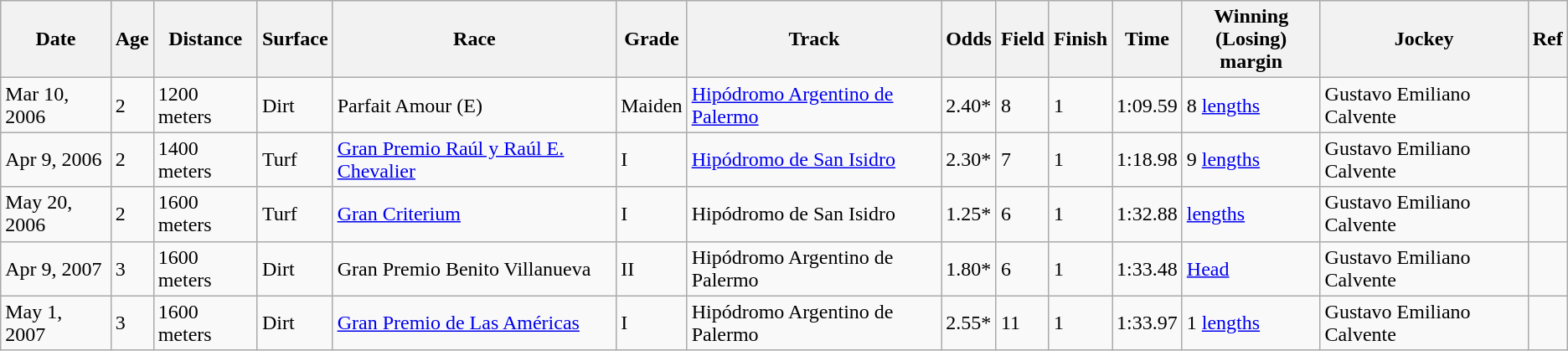<table class="wikitable sortable">
<tr>
<th scope="col">Date</th>
<th scope="col">Age</th>
<th scope="col">Distance</th>
<th>Surface</th>
<th scope="col">Race</th>
<th scope="col">Grade</th>
<th scope="col">Track</th>
<th scope="col">Odds</th>
<th scope="col">Field</th>
<th scope="col">Finish</th>
<th scope="col">Time</th>
<th scope="col">Winning<br>(Losing)
margin</th>
<th scope="col">Jockey</th>
<th class="unsortable" scope="col">Ref</th>
</tr>
<tr>
<td>Mar 10, 2006</td>
<td>2</td>
<td>1200 meters</td>
<td>Dirt</td>
<td>Parfait Amour (E)</td>
<td>Maiden</td>
<td><a href='#'>Hipódromo Argentino de Palermo</a></td>
<td>2.40*</td>
<td>8</td>
<td>1</td>
<td>1:09.59</td>
<td>8 <a href='#'>lengths</a></td>
<td>Gustavo Emiliano Calvente</td>
<td></td>
</tr>
<tr>
<td>Apr 9, 2006</td>
<td>2</td>
<td>1400 meters</td>
<td>Turf</td>
<td><a href='#'>Gran Premio Raúl y Raúl E. Chevalier</a></td>
<td>I</td>
<td><a href='#'>Hipódromo de San Isidro</a></td>
<td>2.30*</td>
<td>7</td>
<td>1</td>
<td>1:18.98</td>
<td>9 <a href='#'>lengths</a></td>
<td>Gustavo Emiliano Calvente</td>
<td></td>
</tr>
<tr>
<td>May 20, 2006</td>
<td>2</td>
<td>1600 meters</td>
<td>Turf</td>
<td><a href='#'>Gran Criterium</a></td>
<td>I</td>
<td>Hipódromo de San Isidro</td>
<td>1.25*</td>
<td>6</td>
<td>1</td>
<td>1:32.88</td>
<td> <a href='#'>lengths</a></td>
<td>Gustavo Emiliano Calvente</td>
<td></td>
</tr>
<tr>
<td>Apr 9, 2007</td>
<td>3</td>
<td>1600 meters</td>
<td>Dirt</td>
<td>Gran Premio Benito Villanueva</td>
<td>II</td>
<td>Hipódromo Argentino de Palermo</td>
<td>1.80*</td>
<td>6</td>
<td>1</td>
<td>1:33.48</td>
<td><a href='#'>Head</a></td>
<td>Gustavo Emiliano Calvente</td>
<td></td>
</tr>
<tr>
<td>May 1, 2007</td>
<td>3</td>
<td>1600 meters</td>
<td>Dirt</td>
<td><a href='#'>Gran Premio de Las Américas</a></td>
<td>I</td>
<td>Hipódromo Argentino de Palermo</td>
<td>2.55*</td>
<td>11</td>
<td>1</td>
<td>1:33.97</td>
<td>1 <a href='#'>lengths</a></td>
<td>Gustavo Emiliano Calvente</td>
<td></td>
</tr>
</table>
